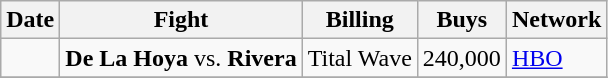<table class="wikitable">
<tr>
<th>Date</th>
<th>Fight</th>
<th>Billing</th>
<th>Buys</th>
<th>Network</th>
</tr>
<tr>
<td></td>
<td><strong>De La Hoya</strong> vs. <strong>Rivera</strong></td>
<td>Tital Wave</td>
<td>240,000</td>
<td><a href='#'>HBO</a></td>
</tr>
<tr>
</tr>
</table>
